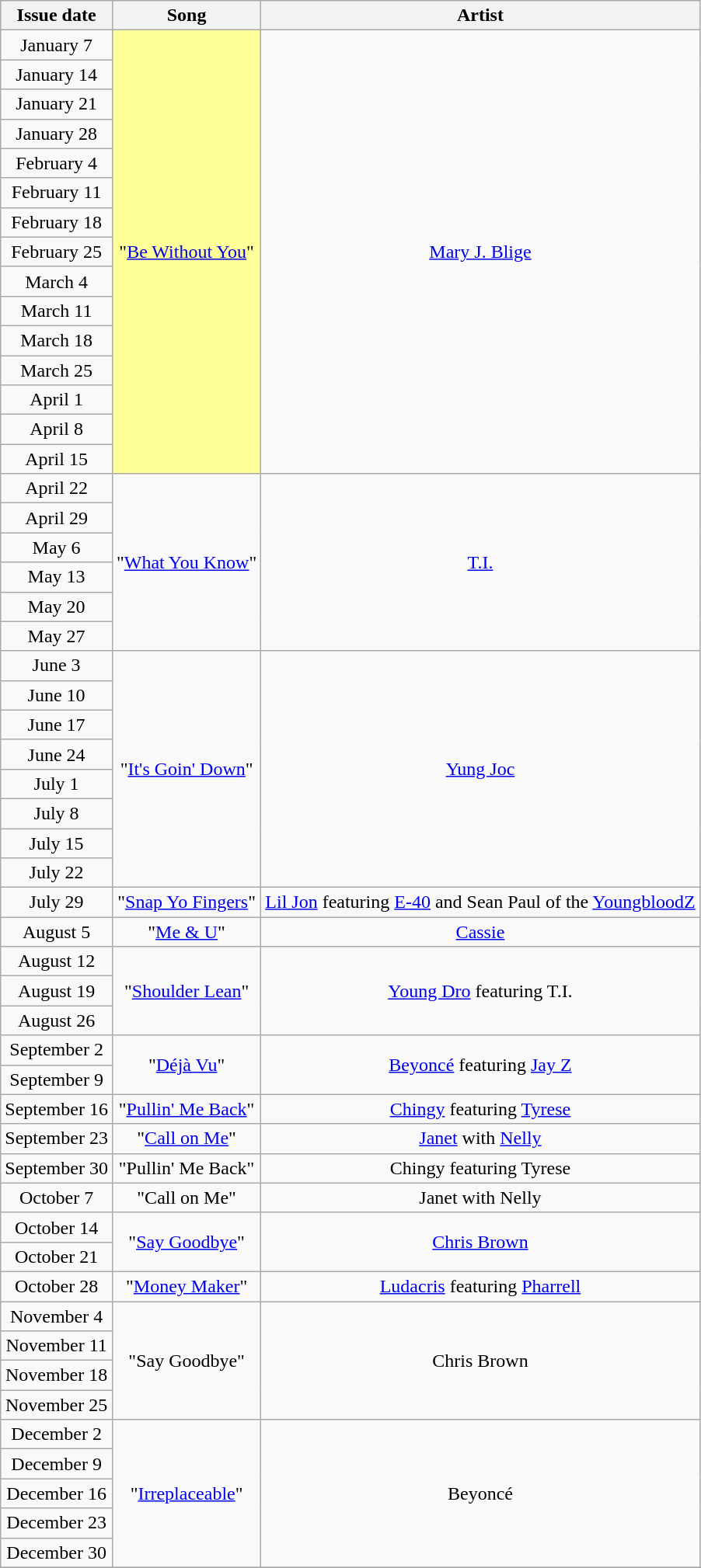<table class="wikitable" style="text-align: center;">
<tr>
<th>Issue date</th>
<th>Song</th>
<th>Artist</th>
</tr>
<tr>
<td>January 7</td>
<td bgcolor=#FFFF99 rowspan="15">"<a href='#'>Be Without You</a>" </td>
<td rowspan="15"><a href='#'>Mary J. Blige</a></td>
</tr>
<tr>
<td>January 14</td>
</tr>
<tr>
<td>January 21</td>
</tr>
<tr>
<td>January 28</td>
</tr>
<tr>
<td>February 4</td>
</tr>
<tr>
<td>February 11</td>
</tr>
<tr>
<td>February 18</td>
</tr>
<tr>
<td>February 25</td>
</tr>
<tr>
<td>March 4</td>
</tr>
<tr>
<td>March 11</td>
</tr>
<tr>
<td>March 18</td>
</tr>
<tr>
<td>March 25</td>
</tr>
<tr>
<td>April 1</td>
</tr>
<tr>
<td>April 8</td>
</tr>
<tr>
<td>April 15</td>
</tr>
<tr>
<td>April 22</td>
<td rowspan="6">"<a href='#'>What You Know</a>"</td>
<td rowspan="6"><a href='#'>T.I.</a></td>
</tr>
<tr>
<td>April 29</td>
</tr>
<tr>
<td>May 6</td>
</tr>
<tr>
<td>May 13</td>
</tr>
<tr>
<td>May 20</td>
</tr>
<tr>
<td>May 27</td>
</tr>
<tr>
<td>June 3</td>
<td rowspan=8>"<a href='#'>It's Goin' Down</a>"</td>
<td rowspan=8><a href='#'>Yung Joc</a></td>
</tr>
<tr>
<td>June 10</td>
</tr>
<tr>
<td>June 17</td>
</tr>
<tr>
<td>June 24</td>
</tr>
<tr>
<td>July 1</td>
</tr>
<tr>
<td>July 8</td>
</tr>
<tr>
<td>July 15</td>
</tr>
<tr>
<td>July 22</td>
</tr>
<tr>
<td>July 29</td>
<td>"<a href='#'>Snap Yo Fingers</a>"</td>
<td><a href='#'>Lil Jon</a> featuring <a href='#'>E-40</a> and Sean Paul of the <a href='#'>YoungbloodZ</a></td>
</tr>
<tr>
<td>August 5</td>
<td>"<a href='#'>Me & U</a>"</td>
<td><a href='#'>Cassie</a></td>
</tr>
<tr>
<td>August 12</td>
<td rowspan="3">"<a href='#'>Shoulder Lean</a>"</td>
<td rowspan="3"><a href='#'>Young Dro</a> featuring T.I.</td>
</tr>
<tr>
<td>August 19</td>
</tr>
<tr>
<td>August 26</td>
</tr>
<tr>
<td>September 2</td>
<td rowspan="2">"<a href='#'>Déjà Vu</a>"</td>
<td rowspan="2"><a href='#'>Beyoncé</a> featuring <a href='#'>Jay Z</a></td>
</tr>
<tr>
<td>September 9</td>
</tr>
<tr>
<td>September 16</td>
<td>"<a href='#'>Pullin' Me Back</a>"</td>
<td><a href='#'>Chingy</a> featuring <a href='#'>Tyrese</a></td>
</tr>
<tr>
<td>September 23</td>
<td>"<a href='#'>Call on Me</a>"</td>
<td><a href='#'>Janet</a> with <a href='#'>Nelly</a></td>
</tr>
<tr>
<td>September 30</td>
<td>"Pullin' Me Back"</td>
<td>Chingy featuring Tyrese</td>
</tr>
<tr>
<td>October 7</td>
<td>"Call on Me"</td>
<td>Janet with Nelly</td>
</tr>
<tr>
<td>October 14</td>
<td rowspan=2>"<a href='#'>Say Goodbye</a>"</td>
<td rowspan=2><a href='#'>Chris Brown</a></td>
</tr>
<tr>
<td>October 21</td>
</tr>
<tr>
<td>October 28</td>
<td>"<a href='#'>Money Maker</a>"</td>
<td><a href='#'>Ludacris</a> featuring <a href='#'>Pharrell</a></td>
</tr>
<tr>
<td>November 4</td>
<td rowspan=4>"Say Goodbye"</td>
<td rowspan=4>Chris Brown</td>
</tr>
<tr>
<td>November 11</td>
</tr>
<tr>
<td>November 18</td>
</tr>
<tr>
<td>November 25</td>
</tr>
<tr>
<td>December 2</td>
<td rowspan=5>"<a href='#'>Irreplaceable</a>"</td>
<td rowspan=5>Beyoncé</td>
</tr>
<tr>
<td>December 9</td>
</tr>
<tr>
<td>December 16</td>
</tr>
<tr>
<td>December 23</td>
</tr>
<tr>
<td>December 30</td>
</tr>
<tr>
</tr>
</table>
